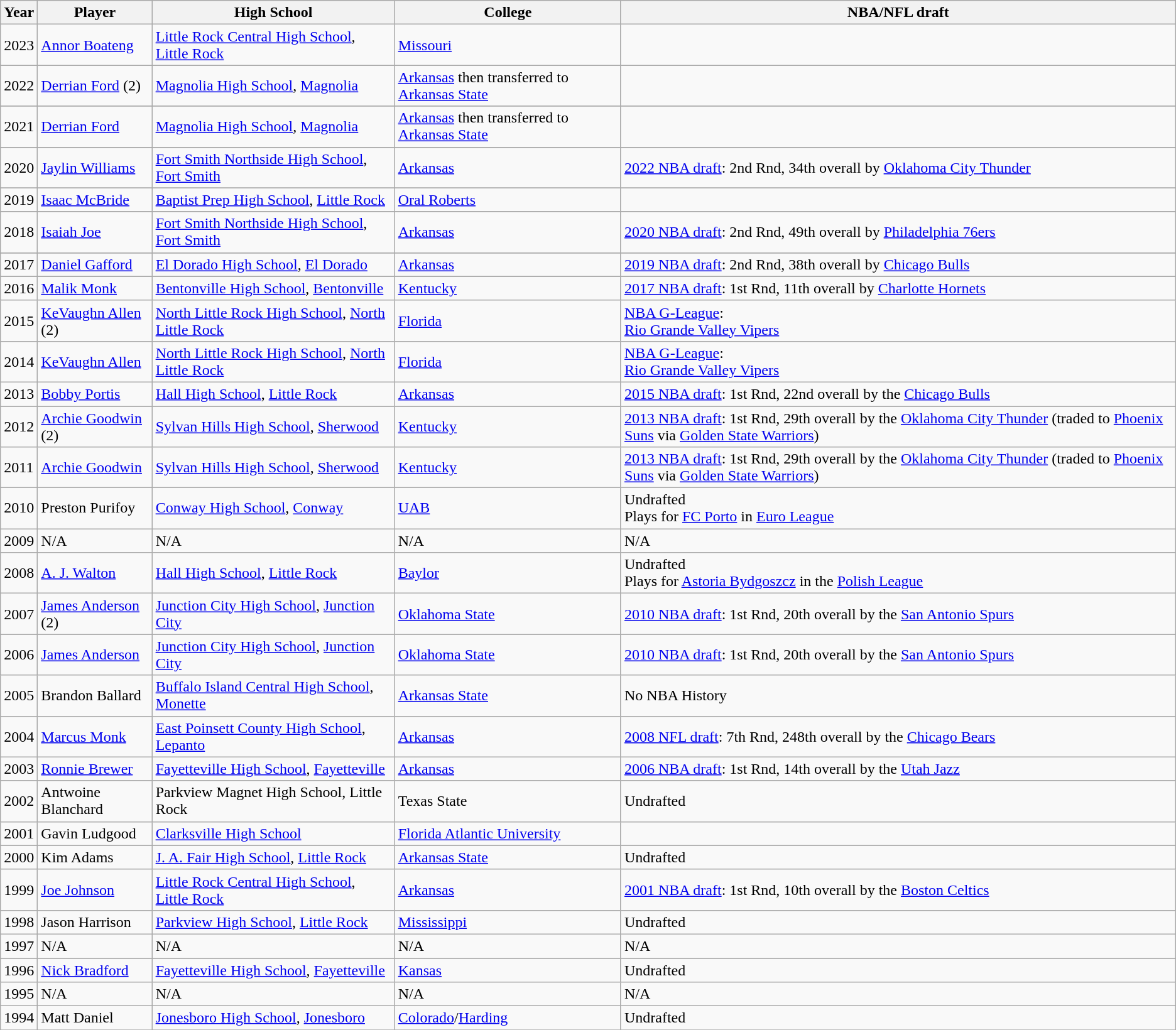<table class="wikitable sortable">
<tr>
<th>Year</th>
<th>Player</th>
<th>High School</th>
<th>College</th>
<th>NBA/NFL draft</th>
</tr>
<tr>
<td>2023</td>
<td><a href='#'>Annor Boateng</a></td>
<td><a href='#'>Little Rock Central High School</a>, <a href='#'>Little Rock</a></td>
<td><a href='#'>Missouri</a></td>
<td></td>
</tr>
<tr>
</tr>
<tr>
<td>2022</td>
<td><a href='#'>Derrian Ford</a> (2)</td>
<td><a href='#'>Magnolia High School</a>, <a href='#'>Magnolia</a></td>
<td><a href='#'>Arkansas</a> then transferred to <a href='#'>Arkansas State</a></td>
<td></td>
</tr>
<tr>
</tr>
<tr>
<td>2021</td>
<td><a href='#'>Derrian Ford</a></td>
<td><a href='#'>Magnolia High School</a>, <a href='#'>Magnolia</a></td>
<td><a href='#'>Arkansas</a> then transferred to <a href='#'>Arkansas State</a></td>
<td></td>
</tr>
<tr>
</tr>
<tr>
<td>2020</td>
<td><a href='#'>Jaylin Williams</a></td>
<td><a href='#'>Fort Smith Northside High School</a>, <a href='#'>Fort Smith</a></td>
<td><a href='#'>Arkansas</a></td>
<td><a href='#'>2022 NBA draft</a>: 2nd Rnd, 34th overall by <a href='#'>Oklahoma City Thunder</a></td>
</tr>
<tr>
</tr>
<tr>
<td>2019</td>
<td><a href='#'>Isaac McBride</a></td>
<td><a href='#'>Baptist Prep High School</a>, <a href='#'>Little Rock</a></td>
<td><a href='#'>Oral Roberts</a></td>
<td></td>
</tr>
<tr>
</tr>
<tr>
<td>2018</td>
<td><a href='#'>Isaiah Joe</a></td>
<td><a href='#'>Fort Smith Northside High School</a>, <a href='#'>Fort Smith</a></td>
<td><a href='#'>Arkansas</a></td>
<td><a href='#'>2020 NBA draft</a>: 2nd Rnd, 49th overall by <a href='#'>Philadelphia 76ers</a></td>
</tr>
<tr>
</tr>
<tr>
<td>2017</td>
<td><a href='#'>Daniel Gafford</a></td>
<td><a href='#'>El Dorado High School</a>, <a href='#'>El Dorado</a></td>
<td><a href='#'>Arkansas</a></td>
<td><a href='#'>2019 NBA draft</a>: 2nd Rnd, 38th overall by <a href='#'>Chicago Bulls</a></td>
</tr>
<tr>
</tr>
<tr>
<td>2016</td>
<td><a href='#'>Malik Monk</a></td>
<td><a href='#'>Bentonville High School</a>, <a href='#'>Bentonville</a></td>
<td><a href='#'>Kentucky</a></td>
<td><a href='#'>2017 NBA draft</a>: 1st Rnd, 11th overall by <a href='#'>Charlotte Hornets</a></td>
</tr>
<tr>
<td>2015</td>
<td><a href='#'>KeVaughn Allen</a> (2)</td>
<td><a href='#'>North Little Rock High School</a>, <a href='#'>North Little Rock</a></td>
<td><a href='#'>Florida</a></td>
<td><a href='#'>NBA G-League</a>:<br><a href='#'>Rio Grande Valley Vipers</a></td>
</tr>
<tr>
<td>2014</td>
<td><a href='#'>KeVaughn Allen</a></td>
<td><a href='#'>North Little Rock High School</a>, <a href='#'>North Little Rock</a></td>
<td><a href='#'>Florida</a></td>
<td><a href='#'>NBA G-League</a>:<br><a href='#'>Rio Grande Valley Vipers</a></td>
</tr>
<tr>
<td>2013</td>
<td><a href='#'>Bobby Portis</a></td>
<td><a href='#'>Hall High School</a>, <a href='#'>Little Rock</a></td>
<td><a href='#'>Arkansas</a></td>
<td><a href='#'>2015 NBA draft</a>: 1st Rnd, 22nd overall by the <a href='#'>Chicago Bulls</a></td>
</tr>
<tr>
<td>2012</td>
<td><a href='#'>Archie Goodwin</a> (2)</td>
<td><a href='#'>Sylvan Hills High School</a>, <a href='#'>Sherwood</a></td>
<td><a href='#'>Kentucky</a></td>
<td><a href='#'>2013 NBA draft</a>: 1st Rnd, 29th overall by the <a href='#'>Oklahoma City Thunder</a> (traded to <a href='#'>Phoenix Suns</a> via <a href='#'>Golden State Warriors</a>)</td>
</tr>
<tr>
<td>2011</td>
<td><a href='#'>Archie Goodwin</a></td>
<td><a href='#'>Sylvan Hills High School</a>, <a href='#'>Sherwood</a></td>
<td><a href='#'>Kentucky</a></td>
<td><a href='#'>2013 NBA draft</a>: 1st Rnd, 29th overall by the <a href='#'>Oklahoma City Thunder</a> (traded to <a href='#'>Phoenix Suns</a> via <a href='#'>Golden State Warriors</a>)</td>
</tr>
<tr>
<td>2010</td>
<td>Preston Purifoy</td>
<td><a href='#'>Conway High School</a>, <a href='#'>Conway</a></td>
<td><a href='#'>UAB</a></td>
<td>Undrafted<br>Plays for <a href='#'>FC Porto</a> in <a href='#'>Euro League</a></td>
</tr>
<tr>
<td>2009</td>
<td>N/A</td>
<td>N/A</td>
<td>N/A</td>
<td>N/A</td>
</tr>
<tr>
<td>2008</td>
<td><a href='#'>A. J. Walton</a></td>
<td><a href='#'>Hall High School</a>, <a href='#'>Little Rock</a></td>
<td><a href='#'>Baylor</a></td>
<td>Undrafted<br>Plays for <a href='#'>Astoria Bydgoszcz</a> in the <a href='#'>Polish League</a></td>
</tr>
<tr>
<td>2007</td>
<td><a href='#'>James Anderson</a> (2)</td>
<td><a href='#'>Junction City High School</a>, <a href='#'>Junction City</a></td>
<td><a href='#'>Oklahoma State</a></td>
<td><a href='#'>2010 NBA draft</a>: 1st Rnd, 20th overall by the <a href='#'>San Antonio Spurs</a></td>
</tr>
<tr>
<td>2006</td>
<td><a href='#'>James Anderson</a></td>
<td><a href='#'>Junction City High School</a>, <a href='#'>Junction City</a></td>
<td><a href='#'>Oklahoma State</a></td>
<td><a href='#'>2010 NBA draft</a>: 1st Rnd, 20th overall by the <a href='#'>San Antonio Spurs</a></td>
</tr>
<tr>
<td>2005</td>
<td>Brandon Ballard</td>
<td><a href='#'>Buffalo Island Central High School</a>, <a href='#'>Monette</a></td>
<td><a href='#'>Arkansas State</a></td>
<td>No NBA History</td>
</tr>
<tr>
<td>2004</td>
<td><a href='#'>Marcus Monk</a></td>
<td><a href='#'>East Poinsett County High School</a>, <a href='#'>Lepanto</a></td>
<td><a href='#'>Arkansas</a></td>
<td><a href='#'>2008 NFL draft</a>: 7th Rnd, 248th overall by the <a href='#'>Chicago Bears</a></td>
</tr>
<tr>
<td>2003</td>
<td><a href='#'>Ronnie Brewer</a></td>
<td><a href='#'>Fayetteville High School</a>, <a href='#'>Fayetteville</a></td>
<td><a href='#'>Arkansas</a></td>
<td><a href='#'>2006 NBA draft</a>: 1st Rnd, 14th overall by the <a href='#'>Utah Jazz</a></td>
</tr>
<tr>
<td>2002</td>
<td>Antwoine Blanchard</td>
<td>Parkview Magnet High School, Little Rock</td>
<td>Texas State</td>
<td>Undrafted</td>
</tr>
<tr>
<td>2001</td>
<td>Gavin Ludgood</td>
<td><a href='#'>Clarksville High School</a></td>
<td><a href='#'>Florida Atlantic University</a></td>
</tr>
<tr>
<td>2000</td>
<td>Kim Adams</td>
<td><a href='#'>J. A. Fair High School</a>, <a href='#'>Little Rock</a></td>
<td><a href='#'>Arkansas State</a></td>
<td>Undrafted</td>
</tr>
<tr>
<td>1999</td>
<td><a href='#'>Joe Johnson</a></td>
<td><a href='#'>Little Rock Central High School</a>, <a href='#'>Little Rock</a></td>
<td><a href='#'>Arkansas</a></td>
<td><a href='#'>2001 NBA draft</a>: 1st Rnd, 10th overall by the <a href='#'>Boston Celtics</a></td>
</tr>
<tr>
<td>1998</td>
<td>Jason Harrison</td>
<td><a href='#'>Parkview High School</a>, <a href='#'>Little Rock</a></td>
<td><a href='#'>Mississippi</a></td>
<td>Undrafted</td>
</tr>
<tr>
<td>1997</td>
<td>N/A</td>
<td>N/A</td>
<td>N/A</td>
<td>N/A</td>
</tr>
<tr>
<td>1996</td>
<td><a href='#'>Nick Bradford</a></td>
<td><a href='#'>Fayetteville High School</a>, <a href='#'>Fayetteville</a></td>
<td><a href='#'>Kansas</a></td>
<td>Undrafted</td>
</tr>
<tr>
<td>1995</td>
<td>N/A</td>
<td>N/A</td>
<td>N/A</td>
<td>N/A</td>
</tr>
<tr>
<td>1994</td>
<td>Matt Daniel</td>
<td><a href='#'>Jonesboro High School</a>, <a href='#'>Jonesboro</a></td>
<td><a href='#'>Colorado</a>/<a href='#'>Harding</a></td>
<td>Undrafted</td>
</tr>
<tr>
</tr>
</table>
